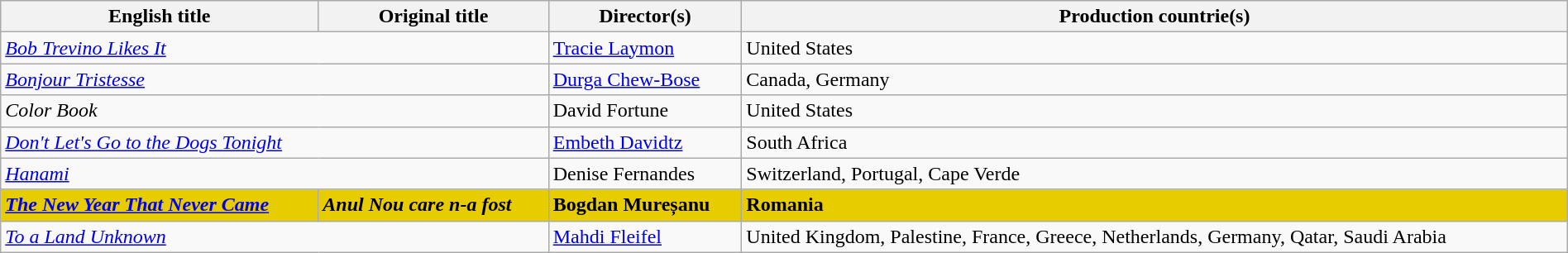<table class="sortable wikitable" style="width:100%; margin-bottom:4px" cellpadding="5">
<tr>
<th scope="col">English title</th>
<th scope="col">Original title</th>
<th scope="col">Director(s)</th>
<th scope="col">Production countrie(s)</th>
</tr>
<tr>
<td colspan="2"><em><a href='#'>Bob Trevino Likes It</a></em></td>
<td><a href='#'>Tracie Laymon</a></td>
<td>United States</td>
</tr>
<tr>
<td colspan="2"><em><a href='#'>Bonjour Tristesse</a></em></td>
<td><a href='#'>Durga Chew-Bose</a></td>
<td>Canada, Germany</td>
</tr>
<tr>
<td colspan="2"><em>Color Book</em></td>
<td>David Fortune</td>
<td>United States</td>
</tr>
<tr>
<td colspan="2"><em><a href='#'>Don't Let's Go to the Dogs Tonight</a></em></td>
<td><a href='#'>Embeth Davidtz</a></td>
<td>South Africa</td>
</tr>
<tr>
<td colspan="2"><em><a href='#'>Hanami</a></em></td>
<td>Denise Fernandes</td>
<td>Switzerland, Portugal, Cape Verde</td>
</tr>
<tr style="background:#E7CD00;">
<td><strong><em><a href='#'>The New Year That Never Came</a></em></strong></td>
<td><strong><em>Anul Nou care n-a fost</em></strong></td>
<td><strong>Bogdan Mureșanu</strong></td>
<td><strong>Romania</strong></td>
</tr>
<tr>
<td colspan="2"><em><a href='#'>To a Land Unknown</a></em></td>
<td><a href='#'>Mahdi Fleifel</a></td>
<td>United Kingdom, Palestine, France, Greece, Netherlands, Germany, Qatar, Saudi Arabia</td>
</tr>
</table>
